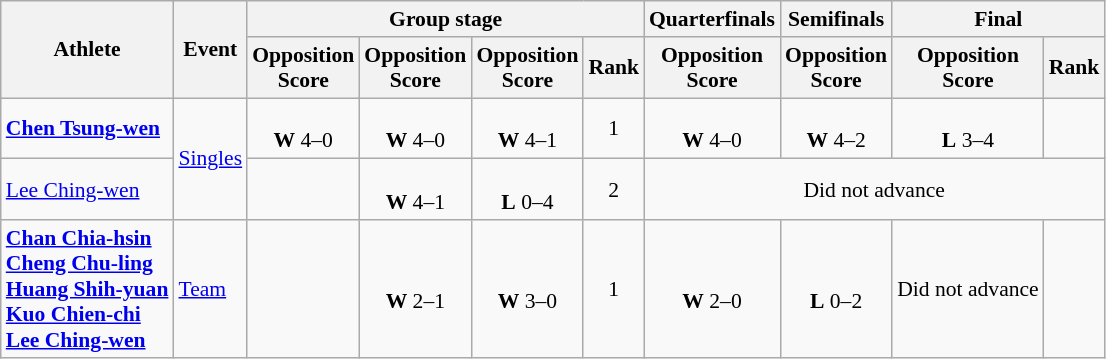<table class="wikitable" style="font-size:90%; text-align:center">
<tr>
<th rowspan="2">Athlete</th>
<th rowspan="2">Event</th>
<th colspan="4">Group stage</th>
<th>Quarterfinals</th>
<th>Semifinals</th>
<th colspan="2">Final</th>
</tr>
<tr>
<th>Opposition<br>Score</th>
<th>Opposition<br>Score</th>
<th>Opposition<br>Score</th>
<th>Rank</th>
<th>Opposition<br>Score</th>
<th>Opposition<br>Score</th>
<th>Opposition<br>Score</th>
<th>Rank</th>
</tr>
<tr>
<td align="left"><strong><a href='#'>Chen Tsung-wen</a></strong></td>
<td align="left" rowspan="2"><a href='#'>Singles</a></td>
<td><br><strong>W</strong> 4–0</td>
<td><br><strong>W</strong> 4–0</td>
<td><br><strong>W</strong> 4–1</td>
<td>1 <strong></strong></td>
<td><br><strong>W</strong> 4–0</td>
<td><br><strong>W</strong> 4–2</td>
<td><br><strong>L</strong> 3–4</td>
<td></td>
</tr>
<tr>
<td align="left"><a href='#'>Lee Ching-wen</a></td>
<td></td>
<td><br><strong>W</strong> 4–1</td>
<td><br><strong>L</strong> 0–4</td>
<td>2</td>
<td colspan="4">Did not advance</td>
</tr>
<tr>
<td align="left"><strong><a href='#'>Chan Chia-hsin</a><br><a href='#'>Cheng Chu-ling</a><br><a href='#'>Huang Shih-yuan</a><br><a href='#'>Kuo Chien-chi</a><br><a href='#'>Lee Ching-wen</a></strong></td>
<td align="left"><a href='#'>Team</a></td>
<td></td>
<td><br><strong>W</strong> 2–1</td>
<td><br><strong>W</strong> 3–0</td>
<td>1 <strong></strong></td>
<td><br><strong>W</strong> 2–0</td>
<td><br><strong>L</strong> 0–2</td>
<td>Did not advance</td>
<td></td>
</tr>
</table>
